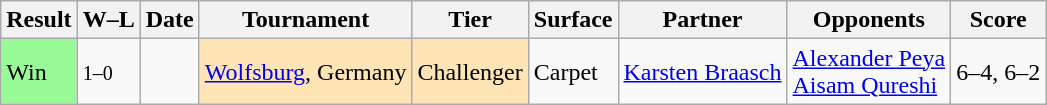<table class="sortable wikitable">
<tr>
<th>Result</th>
<th class="unsortable">W–L</th>
<th>Date</th>
<th>Tournament</th>
<th>Tier</th>
<th>Surface</th>
<th>Partner</th>
<th>Opponents</th>
<th class="unsortable">Score</th>
</tr>
<tr>
<td style="background:#98fb98;">Win</td>
<td><small>1–0</small></td>
<td></td>
<td style="background:moccasin;"><a href='#'>Wolfsburg</a>, Germany</td>
<td style="background:moccasin;">Challenger</td>
<td>Carpet</td>
<td> <a href='#'>Karsten Braasch</a></td>
<td> <a href='#'>Alexander Peya</a> <br>  <a href='#'>Aisam Qureshi</a></td>
<td>6–4, 6–2</td>
</tr>
</table>
